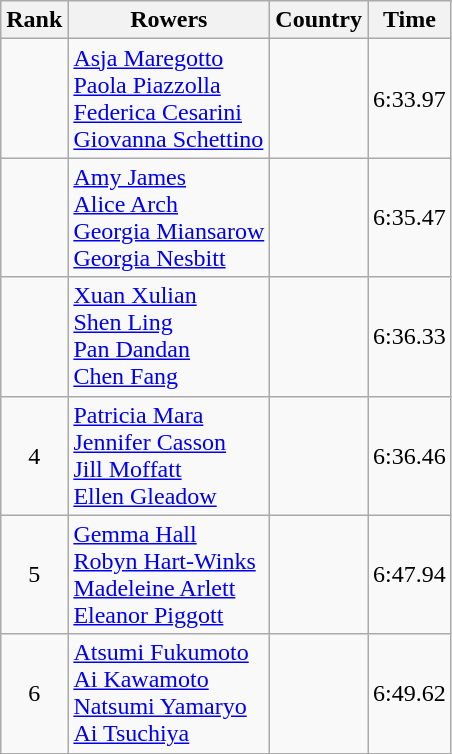<table class="wikitable" style="text-align:center">
<tr>
<th>Rank</th>
<th>Rowers</th>
<th>Country</th>
<th>Time</th>
</tr>
<tr>
<td></td>
<td align="left"><a href='#'>Asja Maregotto</a><br><a href='#'>Paola Piazzolla</a><br><a href='#'>Federica Cesarini</a><br><a href='#'>Giovanna Schettino</a></td>
<td align="left"></td>
<td>6:33.97</td>
</tr>
<tr>
<td></td>
<td align="left"><a href='#'>Amy James</a><br><a href='#'>Alice Arch</a><br><a href='#'>Georgia Miansarow</a><br><a href='#'>Georgia Nesbitt</a></td>
<td align="left"></td>
<td>6:35.47</td>
</tr>
<tr>
<td></td>
<td align="left"><a href='#'>Xuan Xulian</a><br><a href='#'>Shen Ling</a><br><a href='#'>Pan Dandan</a><br><a href='#'>Chen Fang</a></td>
<td align="left"></td>
<td>6:36.33</td>
</tr>
<tr>
<td>4</td>
<td align="left"><a href='#'>Patricia Mara</a><br><a href='#'>Jennifer Casson</a><br><a href='#'>Jill Moffatt</a><br><a href='#'>Ellen Gleadow</a></td>
<td align="left"></td>
<td>6:36.46</td>
</tr>
<tr>
<td>5</td>
<td align="left"><a href='#'>Gemma Hall</a><br><a href='#'>Robyn Hart-Winks</a><br><a href='#'>Madeleine Arlett</a><br><a href='#'>Eleanor Piggott</a></td>
<td align="left"></td>
<td>6:47.94</td>
</tr>
<tr>
<td>6</td>
<td align="left"><a href='#'>Atsumi Fukumoto</a><br><a href='#'>Ai Kawamoto</a><br><a href='#'>Natsumi Yamaryo</a><br><a href='#'>Ai Tsuchiya</a></td>
<td align="left"></td>
<td>6:49.62</td>
</tr>
</table>
